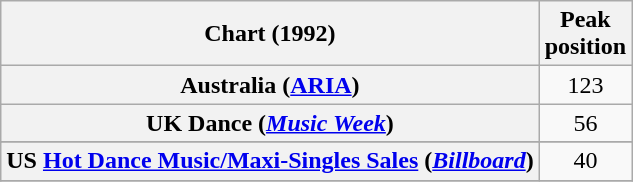<table class="wikitable sortable plainrowheaders" style="text-align:center">
<tr>
<th scope="col">Chart (1992)</th>
<th scope="col">Peak<br>position</th>
</tr>
<tr>
<th scope="row">Australia (<a href='#'>ARIA</a>)</th>
<td>123</td>
</tr>
<tr>
<th scope="row">UK Dance (<em><a href='#'>Music Week</a></em>)</th>
<td>56</td>
</tr>
<tr>
</tr>
<tr>
<th scope="row">US <a href='#'>Hot Dance Music/Maxi-Singles Sales</a> (<em><a href='#'>Billboard</a></em>)</th>
<td>40</td>
</tr>
<tr>
</tr>
</table>
